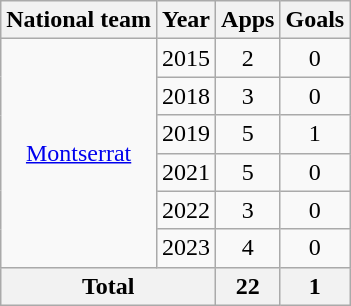<table class=wikitable style="text-align: center">
<tr>
<th>National team</th>
<th>Year</th>
<th>Apps</th>
<th>Goals</th>
</tr>
<tr>
<td rowspan=6><a href='#'>Montserrat</a></td>
<td>2015</td>
<td>2</td>
<td>0</td>
</tr>
<tr>
<td>2018</td>
<td>3</td>
<td>0</td>
</tr>
<tr>
<td>2019</td>
<td>5</td>
<td>1</td>
</tr>
<tr>
<td>2021</td>
<td>5</td>
<td>0</td>
</tr>
<tr>
<td>2022</td>
<td>3</td>
<td>0</td>
</tr>
<tr>
<td>2023</td>
<td>4</td>
<td>0</td>
</tr>
<tr>
<th colspan=2>Total</th>
<th>22</th>
<th>1</th>
</tr>
</table>
